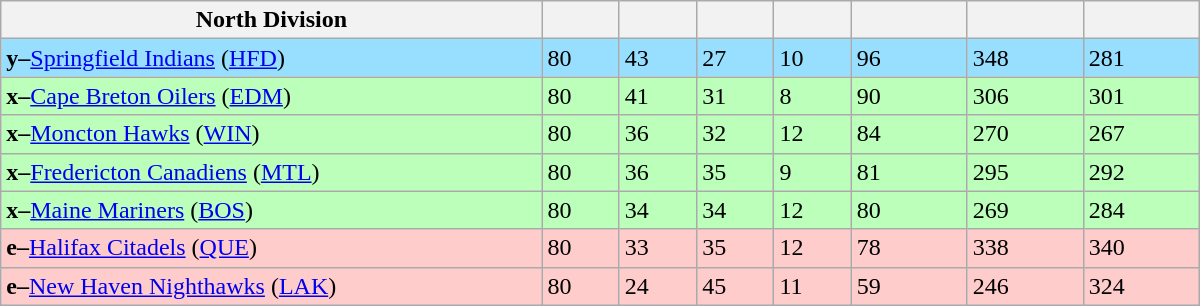<table class="wikitable" style="width:50em">
<tr>
<th width="35%">North Division</th>
<th width="5%"></th>
<th width="5%"></th>
<th width="5%"></th>
<th width="5%"></th>
<th width="7.5%"></th>
<th width="7.5%"></th>
<th width="7.5%"></th>
</tr>
<tr bgcolor="#97DEFF">
<td><strong>y–</strong><a href='#'>Springfield Indians</a> (<a href='#'>HFD</a>)</td>
<td>80</td>
<td>43</td>
<td>27</td>
<td>10</td>
<td>96</td>
<td>348</td>
<td>281</td>
</tr>
<tr bgcolor="#bbffbb">
<td><strong>x–</strong><a href='#'>Cape Breton Oilers</a> (<a href='#'>EDM</a>)</td>
<td>80</td>
<td>41</td>
<td>31</td>
<td>8</td>
<td>90</td>
<td>306</td>
<td>301</td>
</tr>
<tr bgcolor="#bbffbb">
<td><strong>x–</strong><a href='#'>Moncton Hawks</a> (<a href='#'>WIN</a>)</td>
<td>80</td>
<td>36</td>
<td>32</td>
<td>12</td>
<td>84</td>
<td>270</td>
<td>267</td>
</tr>
<tr bgcolor="#bbffbb">
<td><strong>x–</strong><a href='#'>Fredericton Canadiens</a> (<a href='#'>MTL</a>)</td>
<td>80</td>
<td>36</td>
<td>35</td>
<td>9</td>
<td>81</td>
<td>295</td>
<td>292</td>
</tr>
<tr bgcolor="#bbffbb">
<td><strong>x–</strong><a href='#'>Maine Mariners</a> (<a href='#'>BOS</a>)</td>
<td>80</td>
<td>34</td>
<td>34</td>
<td>12</td>
<td>80</td>
<td>269</td>
<td>284</td>
</tr>
<tr bgcolor="#ffcccc">
<td><strong>e–</strong><a href='#'>Halifax Citadels</a> (<a href='#'>QUE</a>)</td>
<td>80</td>
<td>33</td>
<td>35</td>
<td>12</td>
<td>78</td>
<td>338</td>
<td>340</td>
</tr>
<tr bgcolor="#ffcccc">
<td><strong>e–</strong><a href='#'>New Haven Nighthawks</a> (<a href='#'>LAK</a>)</td>
<td>80</td>
<td>24</td>
<td>45</td>
<td>11</td>
<td>59</td>
<td>246</td>
<td>324</td>
</tr>
</table>
